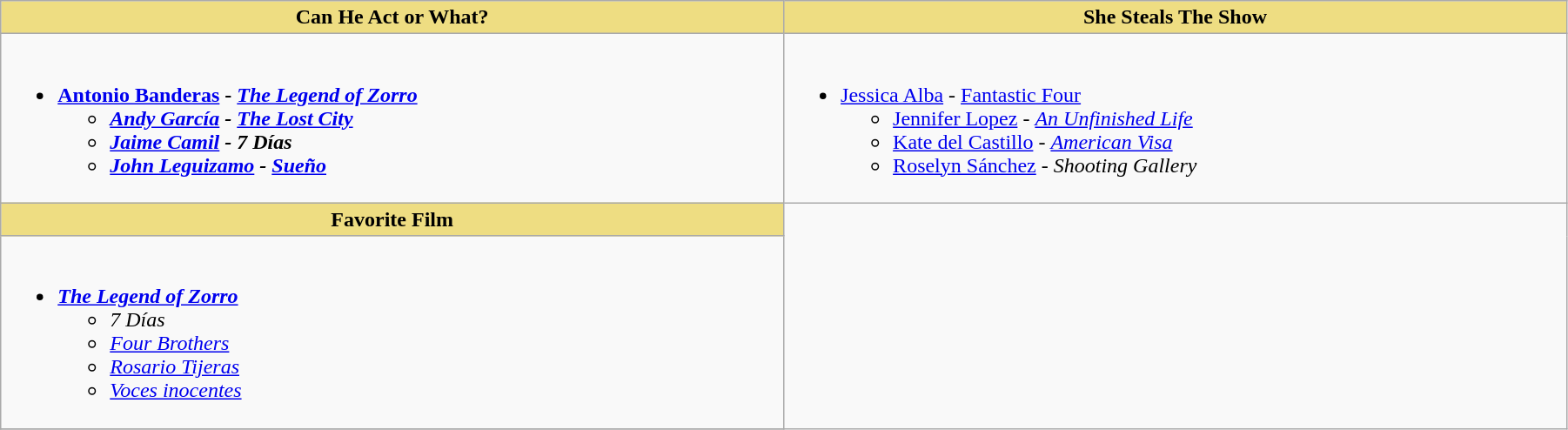<table class=wikitable width="95%">
<tr>
<th style="background:#EEDD82;" ! width="50%">Can He Act or What?</th>
<th style="background:#EEDD82;" ! width="50%">She Steals The Show</th>
</tr>
<tr>
<td valign="top"><br><ul><li><strong><a href='#'>Antonio Banderas</a> - <em><a href='#'>The Legend of Zorro</a><strong><em><ul><li><a href='#'>Andy García</a> - </em><a href='#'>The Lost City</a><em></li><li><a href='#'>Jaime Camil</a> - </em>7 Días<em></li><li><a href='#'>John Leguizamo</a> - </em><a href='#'>Sueño</a><em></li></ul></li></ul></td>
<td valign="top"><br><ul><li></strong><a href='#'>Jessica Alba</a> - </em><a href='#'>Fantastic Four</a></em></strong><ul><li><a href='#'>Jennifer Lopez</a> - <em><a href='#'>An Unfinished Life</a></em></li><li><a href='#'>Kate del Castillo</a> - <em><a href='#'>American Visa</a></em></li><li><a href='#'>Roselyn Sánchez</a> - <em>Shooting Gallery</em></li></ul></li></ul></td>
</tr>
<tr>
<th style="background:#EEDD82;" ! width="50%">Favorite Film</th>
</tr>
<tr>
<td valign="top"><br><ul><li><strong><em><a href='#'>The Legend of Zorro</a></em></strong><ul><li><em>7 Días</em></li><li><em><a href='#'>Four Brothers</a></em></li><li><em><a href='#'>Rosario Tijeras</a></em></li><li><em><a href='#'>Voces inocentes</a></em></li></ul></li></ul></td>
</tr>
<tr>
</tr>
</table>
